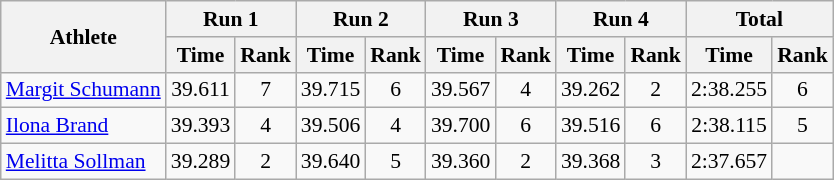<table class="wikitable" style="font-size:90%;">
<tr>
<th rowspan="2">Athlete</th>
<th colspan="2">Run 1</th>
<th colspan="2">Run 2</th>
<th colspan="2">Run 3</th>
<th colspan="2">Run 4</th>
<th colspan="2">Total</th>
</tr>
<tr>
<th>Time</th>
<th>Rank</th>
<th>Time</th>
<th>Rank</th>
<th>Time</th>
<th>Rank</th>
<th>Time</th>
<th>Rank</th>
<th>Time</th>
<th>Rank</th>
</tr>
<tr>
<td><a href='#'>Margit Schumann</a></td>
<td style="text-align:center;">39.611</td>
<td style="text-align:center;">7</td>
<td style="text-align:center;">39.715</td>
<td style="text-align:center;">6</td>
<td style="text-align:center;">39.567</td>
<td style="text-align:center;">4</td>
<td style="text-align:center;">39.262</td>
<td style="text-align:center;">2</td>
<td style="text-align:center;">2:38.255</td>
<td style="text-align:center;">6</td>
</tr>
<tr>
<td><a href='#'>Ilona Brand</a></td>
<td style="text-align:center;">39.393</td>
<td style="text-align:center;">4</td>
<td style="text-align:center;">39.506</td>
<td style="text-align:center;">4</td>
<td style="text-align:center;">39.700</td>
<td style="text-align:center;">6</td>
<td style="text-align:center;">39.516</td>
<td style="text-align:center;">6</td>
<td style="text-align:center;">2:38.115</td>
<td style="text-align:center;">5</td>
</tr>
<tr>
<td><a href='#'>Melitta Sollman</a></td>
<td style="text-align:center;">39.289</td>
<td style="text-align:center;">2</td>
<td style="text-align:center;">39.640</td>
<td style="text-align:center;">5</td>
<td style="text-align:center;">39.360</td>
<td style="text-align:center;">2</td>
<td style="text-align:center;">39.368</td>
<td style="text-align:center;">3</td>
<td style="text-align:center;">2:37.657</td>
<td style="text-align:center;"></td>
</tr>
</table>
